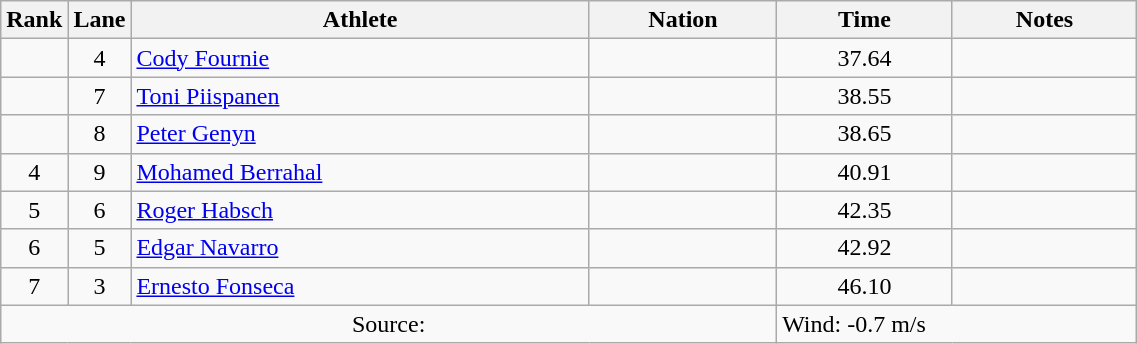<table class="wikitable sortable" style="text-align:center;width: 60%;">
<tr>
<th scope="col" style="width: 10px;">Rank</th>
<th scope="col" style="width: 10px;">Lane</th>
<th scope="col">Athlete</th>
<th scope="col">Nation</th>
<th scope="col">Time</th>
<th scope="col">Notes</th>
</tr>
<tr>
<td></td>
<td>4</td>
<td align=left><a href='#'>Cody Fournie</a></td>
<td align=left></td>
<td>37.64</td>
<td></td>
</tr>
<tr>
<td></td>
<td>7</td>
<td align=left><a href='#'>Toni Piispanen</a></td>
<td align=left></td>
<td>38.55</td>
<td></td>
</tr>
<tr>
<td></td>
<td>8</td>
<td align=left><a href='#'>Peter Genyn</a></td>
<td align=left></td>
<td>38.65</td>
<td></td>
</tr>
<tr>
<td>4</td>
<td>9</td>
<td align=left><a href='#'>Mohamed Berrahal</a></td>
<td align=left></td>
<td>40.91</td>
<td></td>
</tr>
<tr>
<td>5</td>
<td>6</td>
<td align=left><a href='#'>Roger Habsch</a></td>
<td align=left></td>
<td>42.35</td>
<td></td>
</tr>
<tr>
<td>6</td>
<td>5</td>
<td align=left><a href='#'>Edgar Navarro</a></td>
<td align=left></td>
<td>42.92</td>
<td></td>
</tr>
<tr>
<td>7</td>
<td>3</td>
<td align=left><a href='#'>Ernesto Fonseca</a></td>
<td align=left></td>
<td>46.10</td>
<td></td>
</tr>
<tr class="sortbottom">
<td colspan="4">Source:</td>
<td colspan="2" style="text-align:left;">Wind: -0.7 m/s</td>
</tr>
</table>
